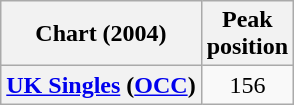<table class="wikitable plainrowheaders" style="text-align:center">
<tr>
<th scope="col">Chart (2004)</th>
<th scope="col">Peak<br>position</th>
</tr>
<tr>
<th scope="row"><a href='#'>UK Singles</a> (<a href='#'>OCC</a>)</th>
<td>156</td>
</tr>
</table>
